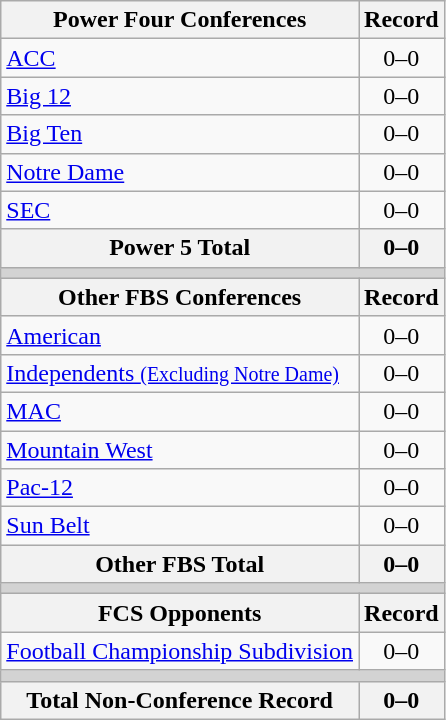<table class="wikitable">
<tr>
<th>Power Four Conferences</th>
<th>Record</th>
</tr>
<tr>
<td><a href='#'>ACC</a></td>
<td align=center>0–0</td>
</tr>
<tr>
<td><a href='#'>Big 12</a></td>
<td align=center>0–0</td>
</tr>
<tr>
<td><a href='#'>Big Ten</a></td>
<td align=center>0–0</td>
</tr>
<tr>
<td><a href='#'>Notre Dame</a></td>
<td align=center>0–0</td>
</tr>
<tr>
<td><a href='#'>SEC</a></td>
<td align=center>0–0</td>
</tr>
<tr>
<th>Power 5 Total</th>
<th>0–0</th>
</tr>
<tr>
<th colspan="2" style="background:lightgrey;"></th>
</tr>
<tr>
<th>Other FBS Conferences</th>
<th>Record</th>
</tr>
<tr>
<td><a href='#'>American</a></td>
<td align=center>0–0</td>
</tr>
<tr>
<td><a href='#'>Independents <small>(Excluding Notre Dame)</small></a></td>
<td align=center>0–0</td>
</tr>
<tr>
<td><a href='#'>MAC</a></td>
<td align=center>0–0</td>
</tr>
<tr>
<td><a href='#'>Mountain West</a></td>
<td align=center>0–0</td>
</tr>
<tr>
<td><a href='#'>Pac-12</a></td>
<td align=center>0–0</td>
</tr>
<tr>
<td><a href='#'>Sun Belt</a></td>
<td align=center>0–0</td>
</tr>
<tr>
<th>Other FBS Total</th>
<th>0–0</th>
</tr>
<tr>
<th colspan="2" style="background:lightgrey;"></th>
</tr>
<tr>
<th>FCS Opponents</th>
<th>Record</th>
</tr>
<tr>
<td><a href='#'>Football Championship Subdivision</a></td>
<td align=center>0–0</td>
</tr>
<tr>
<th colspan="2" style="background:lightgrey;"></th>
</tr>
<tr>
<th>Total Non-Conference Record</th>
<th>0–0</th>
</tr>
</table>
